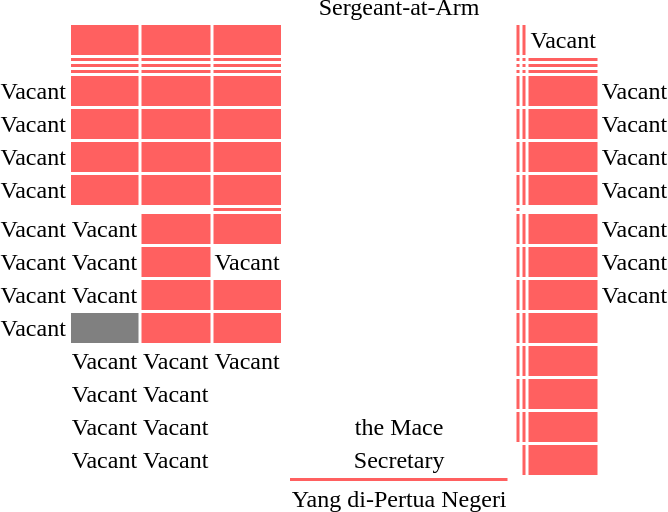<table style="font-size:100%; text-align:center;">
<tr>
<td></td>
<td></td>
<td></td>
<td></td>
<td></td>
<td colspan="2">Sergeant-at-Arm</td>
<td></td>
<td></td>
<td></td>
<td></td>
<td></td>
</tr>
<tr>
<td></td>
<td bgcolor="#FF6060"></td>
<td bgcolor="#FF6060"></td>
<td bgcolor="#FF6060"></td>
<td></td>
<td></td>
<td></td>
<td></td>
<td bgcolor="#FF6060"></td>
<td bgcolor="#FF6060"></td>
<td>Vacant</td>
<td></td>
</tr>
<tr>
<td></td>
<td bgcolor="#FF6060"></td>
<td bgcolor="#FF6060"></td>
<td bgcolor="#FF6060"></td>
<td></td>
<td></td>
<td></td>
<td></td>
<td bgcolor="#FF6060"></td>
<td bgcolor="#FF6060"></td>
<td bgcolor="#FF6060"></td>
<td></td>
</tr>
<tr>
<td></td>
<td bgcolor="#FF6060"></td>
<td bgcolor="#FF6060"></td>
<td bgcolor="#FF6060"></td>
<td></td>
<td></td>
<td></td>
<td></td>
<td bgcolor="#FF6060"></td>
<td bgcolor="#FF6060"></td>
<td bgcolor="#FF6060"></td>
<td></td>
</tr>
<tr>
<td></td>
<td bgcolor="#FF6060"></td>
<td bgcolor="#FF6060"></td>
<td bgcolor="#FF6060"></td>
<td></td>
<td></td>
<td></td>
<td></td>
<td bgcolor="#FF6060"></td>
<td bgcolor="#FF6060"></td>
<td bgcolor="#FF6060"></td>
<td></td>
</tr>
<tr>
<td>Vacant</td>
<td bgcolor="#FF6060"></td>
<td bgcolor="#FF6060"></td>
<td bgcolor="#FF6060"></td>
<td></td>
<td></td>
<td></td>
<td></td>
<td bgcolor="#FF6060"></td>
<td bgcolor="#FF6060"></td>
<td bgcolor="#FF6060"></td>
<td>Vacant</td>
</tr>
<tr>
<td>Vacant</td>
<td bgcolor="#FF6060"></td>
<td bgcolor="#FF6060"></td>
<td bgcolor="#FF6060"></td>
<td></td>
<td></td>
<td></td>
<td></td>
<td bgcolor="#FF6060"></td>
<td bgcolor="#FF6060"></td>
<td bgcolor="#FF6060"></td>
<td>Vacant</td>
</tr>
<tr>
<td>Vacant</td>
<td bgcolor="#FF6060"></td>
<td bgcolor="#FF6060"></td>
<td bgcolor="#FF6060"></td>
<td></td>
<td></td>
<td></td>
<td></td>
<td bgcolor="#FF6060"></td>
<td bgcolor="#FF6060"></td>
<td bgcolor="#FF6060"></td>
<td>Vacant</td>
</tr>
<tr>
<td>Vacant</td>
<td bgcolor="#FF6060"></td>
<td bgcolor="#FF6060"></td>
<td bgcolor="#FF6060"></td>
<td></td>
<td></td>
<td></td>
<td></td>
<td bgcolor="#FF6060"></td>
<td bgcolor="#FF6060"></td>
<td bgcolor="#FF6060"></td>
<td>Vacant</td>
</tr>
<tr>
<td></td>
<td></td>
<td></td>
<td bgcolor="#FF6060"></td>
<td></td>
<td></td>
<td></td>
<td></td>
<td bgcolor="#FF6060"></td>
<td></td>
<td></td>
<td></td>
</tr>
<tr>
<td>Vacant</td>
<td>Vacant</td>
<td bgcolor="#FF6060"></td>
<td bgcolor="#FF6060"></td>
<td></td>
<td></td>
<td></td>
<td></td>
<td bgcolor="#FF6060"></td>
<td bgcolor="#FF6060"></td>
<td bgcolor="#FF6060"></td>
<td>Vacant</td>
</tr>
<tr>
<td>Vacant</td>
<td>Vacant</td>
<td bgcolor="#FF6060"></td>
<td>Vacant</td>
<td></td>
<td></td>
<td></td>
<td></td>
<td bgcolor="#FF6060"></td>
<td bgcolor="#FF6060"></td>
<td bgcolor="#FF6060"></td>
<td>Vacant</td>
</tr>
<tr>
<td>Vacant</td>
<td>Vacant</td>
<td bgcolor="#FF6060"></td>
<td bgcolor="#FF6060"></td>
<td></td>
<td></td>
<td></td>
<td></td>
<td bgcolor="#FF6060"></td>
<td bgcolor="#FF6060"></td>
<td bgcolor="#FF6060"></td>
<td>Vacant</td>
</tr>
<tr>
<td>Vacant</td>
<td bgcolor="#808080"></td>
<td bgcolor="#FF6060"></td>
<td bgcolor="#FF6060"></td>
<td></td>
<td></td>
<td></td>
<td></td>
<td bgcolor="#FF6060"></td>
<td bgcolor="#FF6060"></td>
<td bgcolor="#FF6060"></td>
<td></td>
</tr>
<tr>
<td></td>
<td>Vacant</td>
<td>Vacant</td>
<td>Vacant</td>
<td></td>
<td></td>
<td></td>
<td></td>
<td bgcolor="#FF6060"></td>
<td bgcolor="#FF6060"></td>
<td bgcolor="#FF6060"></td>
<td></td>
</tr>
<tr>
<td></td>
<td>Vacant</td>
<td>Vacant</td>
<td bgcolor=></td>
<td></td>
<td></td>
<td></td>
<td></td>
<td bgcolor="#FF6060"></td>
<td bgcolor="#FF6060"></td>
<td bgcolor="#FF6060"></td>
<td></td>
</tr>
<tr>
<td></td>
<td>Vacant</td>
<td>Vacant</td>
<td bgcolor=></td>
<td></td>
<td colspan="2">the Mace</td>
<td></td>
<td bgcolor="#FF6060"></td>
<td bgcolor="#FF6060"></td>
<td bgcolor="#FF6060"></td>
<td></td>
</tr>
<tr>
<td></td>
<td>Vacant</td>
<td>Vacant</td>
<td></td>
<td></td>
<td colspan="2">Secretary</td>
<td></td>
<td></td>
<td bgcolor="#FF6060"></td>
<td bgcolor="#FF6060"></td>
<td></td>
</tr>
<tr>
<td></td>
<td></td>
<td></td>
<td></td>
<td></td>
<td colspan="2" bgcolor="#FF6060"></td>
<td></td>
<td></td>
<td></td>
<td></td>
<td></td>
</tr>
<tr>
<td></td>
<td></td>
<td></td>
<td></td>
<td></td>
<td colspan="2">Yang di-Pertua Negeri</td>
<td></td>
<td></td>
<td></td>
<td></td>
<td></td>
</tr>
</table>
